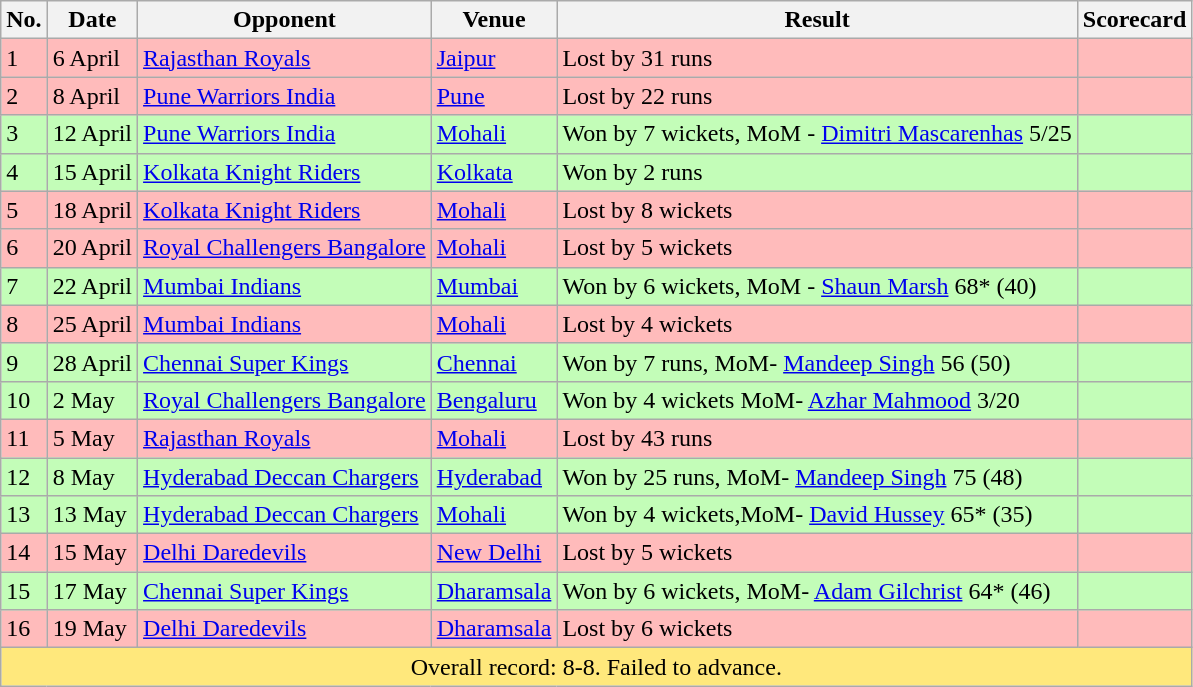<table class="wikitable sortable">
<tr>
<th>No.</th>
<th>Date</th>
<th>Opponent</th>
<th>Venue</th>
<th>Result</th>
<th>Scorecard</th>
</tr>
<tr style="background:#fbb;">
<td>1</td>
<td>6 April</td>
<td><a href='#'>Rajasthan Royals</a></td>
<td><a href='#'>Jaipur</a></td>
<td>Lost by 31 runs</td>
<td></td>
</tr>
<tr style="background:#fbb;">
<td>2</td>
<td>8 April</td>
<td><a href='#'>Pune Warriors India</a></td>
<td><a href='#'>Pune</a></td>
<td>Lost by 22 runs</td>
<td></td>
</tr>
<tr style="background:#c3fdb8;">
<td>3</td>
<td>12 April</td>
<td><a href='#'>Pune Warriors India</a></td>
<td><a href='#'>Mohali</a></td>
<td>Won by 7 wickets, MoM - <a href='#'>Dimitri Mascarenhas</a> 5/25</td>
<td></td>
</tr>
<tr style="background:#c3fdb8;">
<td>4</td>
<td>15 April</td>
<td><a href='#'>Kolkata Knight Riders</a></td>
<td><a href='#'>Kolkata</a></td>
<td>Won by 2 runs</td>
<td></td>
</tr>
<tr style="background:#fbb;">
<td>5</td>
<td>18 April</td>
<td><a href='#'>Kolkata Knight Riders</a></td>
<td><a href='#'>Mohali</a></td>
<td>Lost by 8 wickets</td>
<td></td>
</tr>
<tr style="background:#fbb;">
<td>6</td>
<td>20 April</td>
<td><a href='#'>Royal Challengers Bangalore</a></td>
<td><a href='#'>Mohali</a></td>
<td>Lost by 5 wickets</td>
<td></td>
</tr>
<tr style="background:#c3fdb8;">
<td>7</td>
<td>22 April</td>
<td><a href='#'>Mumbai Indians</a></td>
<td><a href='#'>Mumbai</a></td>
<td>Won by 6 wickets, MoM -       <a href='#'>Shaun Marsh</a> 68* (40)</td>
<td></td>
</tr>
<tr style="background:#fbb;">
<td>8</td>
<td>25 April</td>
<td><a href='#'>Mumbai Indians</a></td>
<td><a href='#'>Mohali</a></td>
<td>Lost by 4 wickets</td>
<td></td>
</tr>
<tr style="background:#c3fdb8;">
<td>9</td>
<td>28 April</td>
<td><a href='#'>Chennai Super Kings</a></td>
<td><a href='#'>Chennai</a></td>
<td>Won by 7 runs, MoM-  <a href='#'>Mandeep Singh</a> 56 (50)</td>
<td></td>
</tr>
<tr style="background:#c3fdb8;">
<td>10</td>
<td>2 May</td>
<td><a href='#'>Royal Challengers Bangalore</a></td>
<td><a href='#'>Bengaluru</a></td>
<td>Won by 4 wickets MoM- <a href='#'>Azhar Mahmood</a> 3/20</td>
<td></td>
</tr>
<tr style="background:#fbb;">
<td>11</td>
<td>5 May</td>
<td><a href='#'>Rajasthan Royals</a></td>
<td><a href='#'>Mohali</a></td>
<td>Lost by 43 runs</td>
<td></td>
</tr>
<tr style="background:#c3fdb8;">
<td>12</td>
<td>8 May</td>
<td><a href='#'>Hyderabad Deccan Chargers</a></td>
<td><a href='#'>Hyderabad</a></td>
<td>Won by 25 runs, MoM-  <a href='#'>Mandeep Singh</a> 75 (48)</td>
<td></td>
</tr>
<tr style="background:#c3fdb8;">
<td>13</td>
<td>13 May</td>
<td><a href='#'>Hyderabad Deccan Chargers</a></td>
<td><a href='#'>Mohali</a></td>
<td>Won by 4 wickets,MoM-  <a href='#'>David Hussey</a> 65* (35)</td>
<td></td>
</tr>
<tr style="background:#fbb;">
<td>14</td>
<td>15 May</td>
<td><a href='#'>Delhi Daredevils</a></td>
<td><a href='#'>New Delhi</a></td>
<td>Lost by 5 wickets</td>
<td></td>
</tr>
<tr style="background:#c3fdb8;">
<td>15</td>
<td>17 May</td>
<td><a href='#'>Chennai Super Kings</a></td>
<td><a href='#'>Dharamsala</a></td>
<td>Won by 6 wickets, MoM-  <a href='#'>Adam Gilchrist</a> 64* (46)</td>
<td></td>
</tr>
<tr style="background:#fbb;">
<td>16</td>
<td>19 May</td>
<td><a href='#'>Delhi Daredevils</a></td>
<td><a href='#'>Dharamsala</a></td>
<td>Lost by 6 wickets</td>
<td></td>
</tr>
<tr style="background:#FFE87C;">
<td colspan="6" style="text-align:center;">Overall record: 8-8. Failed to advance.</td>
</tr>
</table>
